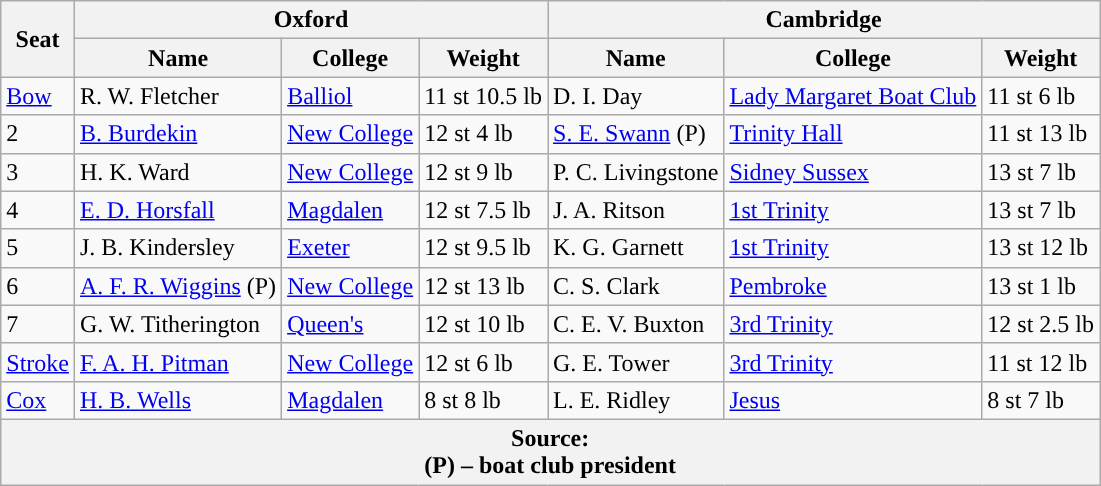<table class="wikitable">
<tr>
<th rowspan="2" scope="col">Seat</th>
<th colspan="3" scope="col">Oxford <br> </th>
<th colspan="3" scope="col">Cambridge <br> </th>
</tr>
<tr>
<th>Name</th>
<th>College</th>
<th>Weight</th>
<th>Name</th>
<th>College</th>
<th>Weight</th>
</tr>
<tr>
<td><a href='#'>Bow</a></td>
<td>R. W. Fletcher</td>
<td><a href='#'>Balliol</a></td>
<td>11 st 10.5 lb</td>
<td>D. I. Day</td>
<td><a href='#'>Lady Margaret Boat Club</a></td>
<td>11 st 6 lb</td>
</tr>
<tr>
<td>2</td>
<td><a href='#'>B. Burdekin</a></td>
<td><a href='#'>New College</a></td>
<td>12 st 4 lb</td>
<td><a href='#'>S. E. Swann</a> (P)</td>
<td><a href='#'>Trinity Hall</a></td>
<td>11 st 13 lb</td>
</tr>
<tr>
<td>3</td>
<td>H. K. Ward</td>
<td><a href='#'>New College</a></td>
<td>12 st 9 lb</td>
<td>P. C. Livingstone</td>
<td><a href='#'>Sidney Sussex</a></td>
<td>13 st 7 lb</td>
</tr>
<tr>
<td>4</td>
<td><a href='#'>E. D. Horsfall</a></td>
<td><a href='#'>Magdalen</a></td>
<td>12 st 7.5 lb</td>
<td>J. A. Ritson</td>
<td><a href='#'>1st Trinity</a></td>
<td>13 st 7 lb</td>
</tr>
<tr>
<td>5</td>
<td>J. B. Kindersley</td>
<td><a href='#'>Exeter</a></td>
<td>12 st 9.5 lb</td>
<td>K. G. Garnett</td>
<td><a href='#'>1st Trinity</a></td>
<td>13 st 12 lb</td>
</tr>
<tr>
<td>6</td>
<td><a href='#'>A. F. R. Wiggins</a> (P)</td>
<td><a href='#'>New College</a></td>
<td>12 st 13 lb</td>
<td>C. S. Clark</td>
<td><a href='#'>Pembroke</a></td>
<td>13 st 1 lb</td>
</tr>
<tr>
<td>7</td>
<td>G. W. Titherington</td>
<td><a href='#'>Queen's</a></td>
<td>12 st 10 lb</td>
<td>C. E. V. Buxton</td>
<td><a href='#'>3rd Trinity</a></td>
<td>12 st 2.5 lb</td>
</tr>
<tr>
<td><a href='#'>Stroke</a></td>
<td><a href='#'>F. A. H. Pitman</a></td>
<td><a href='#'>New College</a></td>
<td>12 st 6 lb</td>
<td>G. E. Tower</td>
<td><a href='#'>3rd Trinity</a></td>
<td>11 st 12 lb</td>
</tr>
<tr>
<td><a href='#'>Cox</a></td>
<td><a href='#'>H. B. Wells</a></td>
<td><a href='#'>Magdalen</a></td>
<td>8 st 8 lb</td>
<td>L. E. Ridley</td>
<td><a href='#'>Jesus</a></td>
<td>8 st 7 lb</td>
</tr>
<tr>
<th colspan="7">Source:<br>(P) – boat club president</th>
</tr>
</table>
